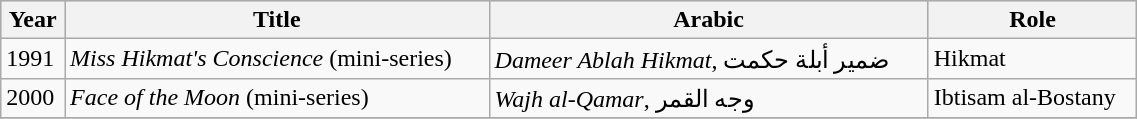<table class="wikitable" style="width: 60%;">
<tr bgcolor="#CCCCCC">
<th>Year</th>
<th>Title</th>
<th>Arabic</th>
<th>Role</th>
</tr>
<tr>
<td>1991</td>
<td><em>Miss Hikmat's Conscience</em> (mini-series)</td>
<td><em>Dameer Ablah Hikmat</em>, ضمير أبلة حكمت</td>
<td>Hikmat</td>
</tr>
<tr>
<td>2000</td>
<td><em>Face of the Moon</em> (mini-series)</td>
<td><em>Wajh al-Qamar</em>, وجه القمر</td>
<td>Ibtisam al-Bostany</td>
</tr>
<tr>
</tr>
</table>
